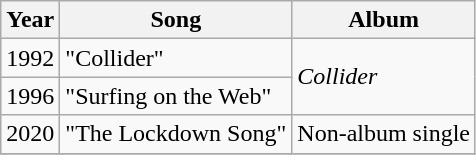<table class="wikitable">
<tr>
<th>Year</th>
<th>Song</th>
<th>Album</th>
</tr>
<tr>
<td rowspan="1">1992</td>
<td>"Collider"</td>
<td rowspan="2"><em>Collider</em></td>
</tr>
<tr>
<td rowspan="1">1996</td>
<td>"Surfing on the Web"</td>
</tr>
<tr>
<td rowspan="1">2020</td>
<td>"The Lockdown Song"</td>
<td rowspan="1">Non-album single</td>
</tr>
<tr>
</tr>
</table>
